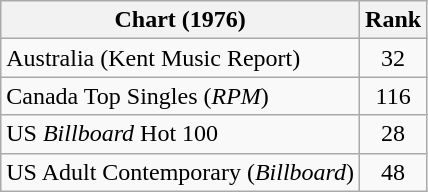<table class="wikitable sortable">
<tr>
<th align="left">Chart (1976)</th>
<th style="text-align:center;">Rank</th>
</tr>
<tr>
<td>Australia (Kent Music Report)</td>
<td style="text-align:center;">32</td>
</tr>
<tr>
<td>Canada Top Singles (<em>RPM</em>)</td>
<td style="text-align:center;">116</td>
</tr>
<tr>
<td>US <em>Billboard</em> Hot 100</td>
<td style="text-align:center;">28</td>
</tr>
<tr>
<td>US Adult Contemporary (<em>Billboard</em>)</td>
<td style="text-align:center;">48</td>
</tr>
</table>
